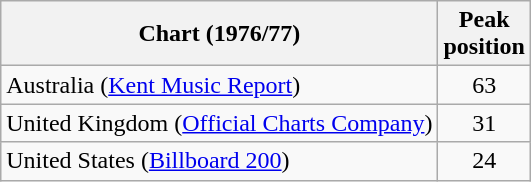<table class="wikitable">
<tr>
<th>Chart (1976/77)</th>
<th>Peak<br> position</th>
</tr>
<tr>
<td>Australia (<a href='#'>Kent Music Report</a>)</td>
<td align="center">63</td>
</tr>
<tr>
<td>United Kingdom (<a href='#'>Official Charts Company</a>)</td>
<td align="center">31</td>
</tr>
<tr>
<td>United States (<a href='#'>Billboard 200</a>)</td>
<td align="center">24</td>
</tr>
</table>
